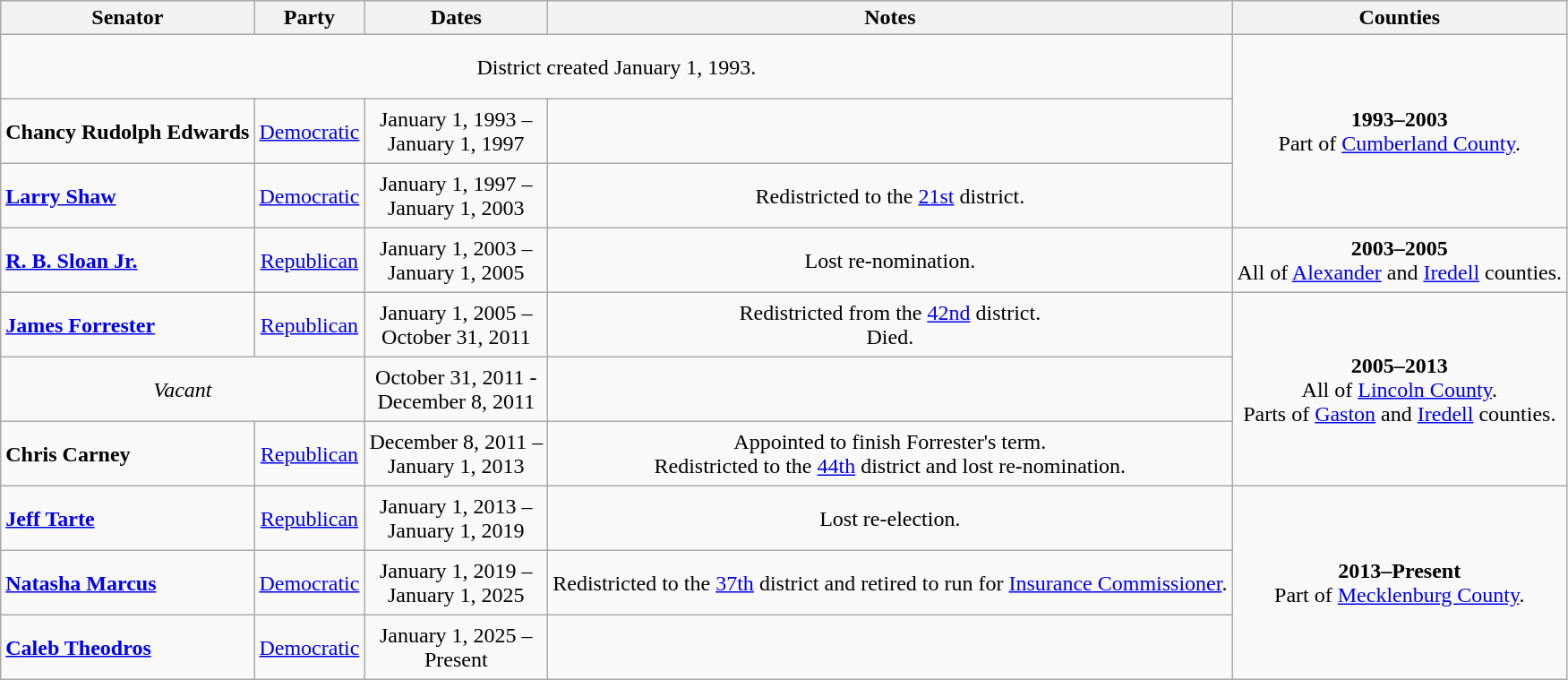<table class=wikitable style="text-align:center">
<tr>
<th>Senator</th>
<th>Party</th>
<th>Dates</th>
<th>Notes</th>
<th>Counties</th>
</tr>
<tr style="height:3em">
<td colspan=4>District created January 1, 1993.</td>
<td rowspan=3><strong>1993–2003</strong><br> Part of <a href='#'>Cumberland County</a>.</td>
</tr>
<tr style="height:3em">
<td align=left><strong>Chancy Rudolph Edwards</strong></td>
<td><a href='#'>Democratic</a></td>
<td nowrap>January 1, 1993 – <br> January 1, 1997</td>
<td></td>
</tr>
<tr style="height:3em">
<td align=left><strong><a href='#'>Larry Shaw</a></strong></td>
<td><a href='#'>Democratic</a></td>
<td nowrap>January 1, 1997 – <br> January 1, 2003</td>
<td>Redistricted to the <a href='#'>21st</a> district.</td>
</tr>
<tr style="height:3em">
<td align=left><strong><a href='#'>R. B. Sloan Jr.</a></strong></td>
<td><a href='#'>Republican</a></td>
<td nowrap>January 1, 2003 – <br> January 1, 2005</td>
<td>Lost re-nomination.</td>
<td><strong>2003–2005</strong><br> All of <a href='#'>Alexander</a> and <a href='#'>Iredell</a> counties.</td>
</tr>
<tr style="height:3em">
<td align=left><strong><a href='#'>James Forrester</a></strong></td>
<td><a href='#'>Republican</a></td>
<td nowrap>January 1, 2005 – <br> October 31, 2011</td>
<td>Redistricted from the <a href='#'>42nd</a> district. <br> Died.</td>
<td rowspan=3><strong>2005–2013</strong><br> All of <a href='#'>Lincoln County</a>. <br> Parts of <a href='#'>Gaston</a> and <a href='#'>Iredell</a> counties.</td>
</tr>
<tr style="height:3em">
<td colspan=2><em>Vacant</em></td>
<td nowrap>October 31, 2011 - <br> December 8, 2011</td>
<td></td>
</tr>
<tr style="height:3em">
<td align=left><strong>Chris Carney</strong></td>
<td><a href='#'>Republican</a></td>
<td nowrap>December 8, 2011 – <br> January 1, 2013</td>
<td>Appointed to finish Forrester's term. <br> Redistricted to the <a href='#'>44th</a> district and lost re-nomination.</td>
</tr>
<tr style="height:3em">
<td align=left><strong><a href='#'>Jeff Tarte</a></strong></td>
<td><a href='#'>Republican</a></td>
<td nowrap>January 1, 2013 – <br> January 1, 2019</td>
<td>Lost re-election.</td>
<td rowspan=3><strong>2013–Present</strong><br> Part of <a href='#'>Mecklenburg County</a>.</td>
</tr>
<tr style="height:3em">
<td align=left><strong><a href='#'>Natasha Marcus</a></strong></td>
<td><a href='#'>Democratic</a></td>
<td nowrap>January 1, 2019 – <br> January 1, 2025</td>
<td>Redistricted to the <a href='#'>37th</a> district and retired to run for <a href='#'>Insurance Commissioner</a>.</td>
</tr>
<tr style="height:3em">
<td align=left><strong><a href='#'>Caleb Theodros</a></strong></td>
<td><a href='#'>Democratic</a></td>
<td nowrap>January 1, 2025 – <br> Present</td>
<td></td>
</tr>
</table>
